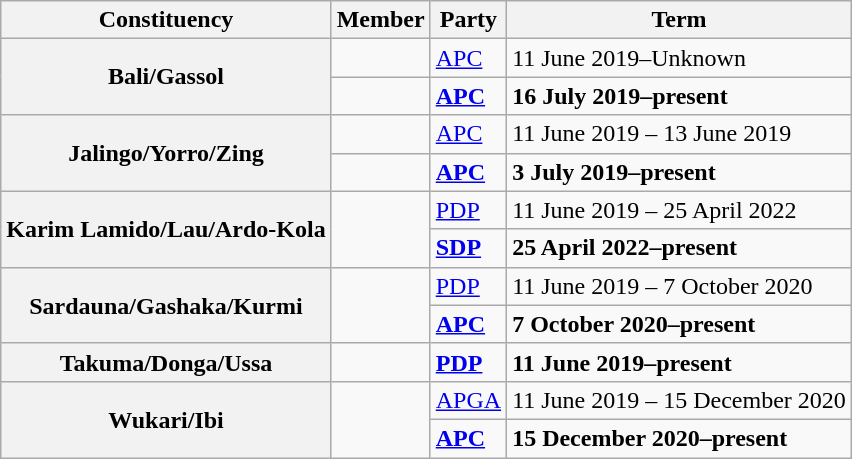<table class="wikitable">
<tr valign=bottom>
<th>Constituency</th>
<th>Member</th>
<th>Party</th>
<th>Term</th>
</tr>
<tr>
<th rowspan=2>Bali/Gassol</th>
<td style="opacity:.4;"></td>
<td><a href='#'>APC</a></td>
<td>11 June 2019–Unknown</td>
</tr>
<tr>
<td><strong></strong></td>
<td><strong><a href='#'>APC</a></strong></td>
<td><strong>16 July 2019–present</strong></td>
</tr>
<tr>
<th rowspan=2>Jalingo/Yorro/Zing</th>
<td style="opacity:.4;"></td>
<td><a href='#'>APC</a></td>
<td>11 June 2019 – 13 June 2019</td>
</tr>
<tr>
<td><strong></strong></td>
<td><strong><a href='#'>APC</a></strong></td>
<td><strong>3 July 2019–present</strong></td>
</tr>
<tr>
<th rowspan=2>Karim Lamido/Lau/Ardo-Kola</th>
<td rowspan=2><strong></strong></td>
<td><a href='#'>PDP</a></td>
<td>11 June 2019 – 25 April 2022</td>
</tr>
<tr>
<td><strong><a href='#'>SDP</a></strong></td>
<td><strong>25 April 2022–present</strong></td>
</tr>
<tr>
<th rowspan=2>Sardauna/Gashaka/Kurmi</th>
<td rowspan=2><strong></strong></td>
<td><a href='#'>PDP</a></td>
<td>11 June 2019 – 7 October 2020</td>
</tr>
<tr>
<td><strong><a href='#'>APC</a></strong></td>
<td><strong>7 October 2020–present</strong></td>
</tr>
<tr>
<th>Takuma/Donga/Ussa</th>
<td><strong></strong></td>
<td><strong><a href='#'>PDP</a></strong></td>
<td><strong>11 June 2019–present</strong></td>
</tr>
<tr>
<th rowspan=2>Wukari/Ibi</th>
<td rowspan=2><strong></strong></td>
<td><a href='#'>APGA</a></td>
<td>11 June 2019 – 15 December 2020</td>
</tr>
<tr>
<td><strong><a href='#'>APC</a></strong></td>
<td><strong>15 December 2020–present</strong></td>
</tr>
</table>
